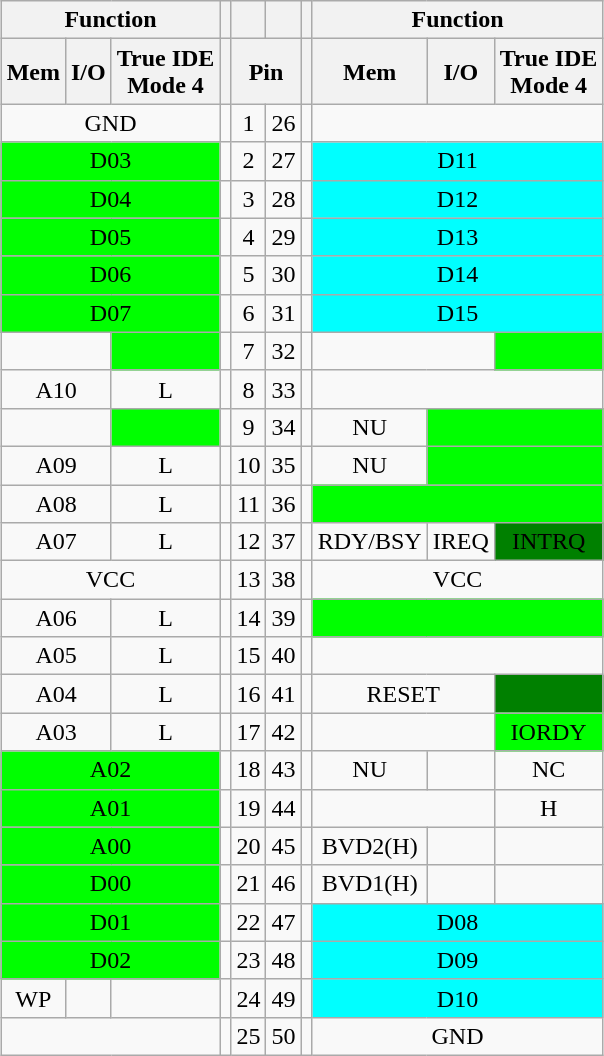<table class="wikitable" style="margin-left: auto; margin-right: auto; border: 1; text-align:center">
<tr>
<th colspan="3">Function</th>
<th></th>
<th></th>
<th></th>
<th></th>
<th colspan="3">Function</th>
</tr>
<tr>
<th>Mem</th>
<th>I/O</th>
<th>True IDE<br>Mode 4</th>
<th></th>
<th colspan="2">Pin</th>
<th></th>
<th>Mem</th>
<th>I/O</th>
<th>True IDE<br>Mode 4</th>
</tr>
<tr>
<td colspan="3">GND</td>
<td></td>
<td>1</td>
<td>26</td>
<td></td>
<td colspan="3"><strong></strong></td>
</tr>
<tr>
<td colspan="3" bgcolor="#00FF00">D03</td>
<td></td>
<td>2</td>
<td>27</td>
<td></td>
<td colspan="3" bgcolor="#00FFFF">D11</td>
</tr>
<tr>
<td colspan="3" bgcolor="#00FF00">D04</td>
<td></td>
<td>3</td>
<td>28</td>
<td></td>
<td colspan="3" bgcolor="#00FFFF">D12</td>
</tr>
<tr>
<td colspan="3" bgcolor="#00FF00">D05</td>
<td></td>
<td>4</td>
<td>29</td>
<td></td>
<td colspan="3" bgcolor="#00FFFF">D13</td>
</tr>
<tr>
<td colspan="3" bgcolor="#00FF00">D06</td>
<td></td>
<td>5</td>
<td>30</td>
<td></td>
<td colspan="3" bgcolor="#00FFFF">D14</td>
</tr>
<tr>
<td colspan="3" bgcolor="#00FF00">D07</td>
<td></td>
<td>6</td>
<td>31</td>
<td></td>
<td colspan="3" bgcolor="#00FFFF">D15</td>
</tr>
<tr>
<td colspan="2"><strong></strong></td>
<td bgcolor="#00FF00"><strong></strong></td>
<td></td>
<td>7</td>
<td>32</td>
<td></td>
<td colspan="2"><strong></strong></td>
<td bgcolor="#00FF00"><strong></strong></td>
</tr>
<tr>
<td colspan="2">A10</td>
<td>L</td>
<td></td>
<td>8</td>
<td>33</td>
<td></td>
<td colspan="3"><strong></strong></td>
</tr>
<tr>
<td colspan="2"><strong></strong></td>
<td bgcolor="#00FF00"><strong></strong></td>
<td></td>
<td>9</td>
<td>34</td>
<td></td>
<td>NU</td>
<td colspan="2" bgcolor="#00FF00"><strong></strong></td>
</tr>
<tr>
<td colspan="2">A09</td>
<td>L</td>
<td></td>
<td>10</td>
<td>35</td>
<td></td>
<td>NU</td>
<td colspan="2" bgcolor="#00FF00"><strong></strong></td>
</tr>
<tr>
<td colspan="2">A08</td>
<td>L</td>
<td></td>
<td>11</td>
<td>36</td>
<td></td>
<td colspan="3" bgcolor="#00FF00"><strong></strong></td>
</tr>
<tr>
<td colspan="2">A07</td>
<td>L</td>
<td></td>
<td>12</td>
<td>37</td>
<td></td>
<td>RDY/BSY</td>
<td>IREQ</td>
<td bgcolor="#008000">INTRQ</td>
</tr>
<tr>
<td colspan="3">VCC</td>
<td></td>
<td>13</td>
<td>38</td>
<td></td>
<td colspan="3">VCC</td>
</tr>
<tr>
<td colspan="2">A06</td>
<td>L</td>
<td></td>
<td>14</td>
<td>39</td>
<td></td>
<td colspan="3" bgcolor="#00FF00"><strong></strong></td>
</tr>
<tr>
<td colspan="2">A05</td>
<td>L</td>
<td></td>
<td>15</td>
<td>40</td>
<td></td>
<td colspan="3"><strong></strong></td>
</tr>
<tr>
<td colspan="2">A04</td>
<td>L</td>
<td></td>
<td>16</td>
<td>41</td>
<td></td>
<td colspan="2">RESET</td>
<td bgcolor="#008000"><strong></strong></td>
</tr>
<tr>
<td colspan="2">A03</td>
<td>L</td>
<td></td>
<td>17</td>
<td>42</td>
<td></td>
<td colspan="2"><strong></strong></td>
<td bgcolor="#00FF00">IORDY</td>
</tr>
<tr>
<td colspan="3" bgcolor="#00FF00">A02</td>
<td></td>
<td>18</td>
<td>43</td>
<td></td>
<td>NU</td>
<td><strong></strong></td>
<td>NC</td>
</tr>
<tr>
<td colspan="3" bgcolor="#00FF00">A01</td>
<td></td>
<td>19</td>
<td>44</td>
<td></td>
<td colspan="2"><strong></strong></td>
<td>H</td>
</tr>
<tr>
<td colspan="3" bgcolor="#00FF00">A00</td>
<td></td>
<td>20</td>
<td>45</td>
<td></td>
<td>BVD2(H)</td>
<td><strong></strong></td>
<td><strong></strong></td>
</tr>
<tr>
<td colspan="3" bgcolor="#00FF00">D00</td>
<td></td>
<td>21</td>
<td>46</td>
<td></td>
<td>BVD1(H)</td>
<td><strong></strong></td>
<td><strong></strong></td>
</tr>
<tr>
<td colspan="3" bgcolor="#00FF00">D01</td>
<td></td>
<td>22</td>
<td>47</td>
<td></td>
<td colspan="3" bgcolor="#00FFFF">D08</td>
</tr>
<tr>
<td colspan="3" bgcolor="#00FF00">D02</td>
<td></td>
<td>23</td>
<td>48</td>
<td></td>
<td colspan="3" bgcolor="#00FFFF">D09</td>
</tr>
<tr>
<td>WP</td>
<td><strong></strong></td>
<td><strong></strong></td>
<td></td>
<td>24</td>
<td>49</td>
<td></td>
<td colspan="3" bgcolor="#00FFFF">D10</td>
</tr>
<tr>
<td colspan="3"><strong></strong></td>
<td></td>
<td>25</td>
<td>50</td>
<td></td>
<td colspan="3">GND</td>
</tr>
</table>
